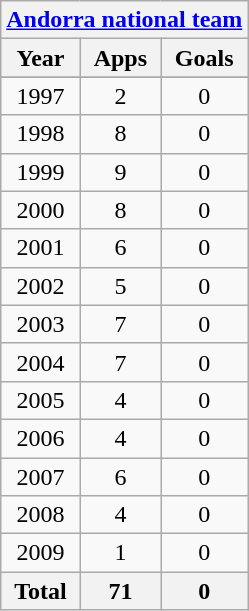<table class="wikitable" style="text-align:center">
<tr>
<th colspan=3><a href='#'>Andorra national team</a></th>
</tr>
<tr>
<th>Year</th>
<th>Apps</th>
<th>Goals</th>
</tr>
<tr>
</tr>
<tr>
<td>1997</td>
<td>2</td>
<td>0</td>
</tr>
<tr>
<td>1998</td>
<td>8</td>
<td>0</td>
</tr>
<tr>
<td>1999</td>
<td>9</td>
<td>0</td>
</tr>
<tr>
<td>2000</td>
<td>8</td>
<td>0</td>
</tr>
<tr>
<td>2001</td>
<td>6</td>
<td>0</td>
</tr>
<tr>
<td>2002</td>
<td>5</td>
<td>0</td>
</tr>
<tr>
<td>2003</td>
<td>7</td>
<td>0</td>
</tr>
<tr>
<td>2004</td>
<td>7</td>
<td>0</td>
</tr>
<tr>
<td>2005</td>
<td>4</td>
<td>0</td>
</tr>
<tr>
<td>2006</td>
<td>4</td>
<td>0</td>
</tr>
<tr>
<td>2007</td>
<td>6</td>
<td>0</td>
</tr>
<tr>
<td>2008</td>
<td>4</td>
<td>0</td>
</tr>
<tr>
<td>2009</td>
<td>1</td>
<td>0</td>
</tr>
<tr>
<th>Total</th>
<th>71</th>
<th>0</th>
</tr>
</table>
